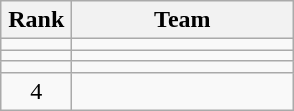<table class="wikitable" style="text-align: center;">
<tr>
<th width=40>Rank</th>
<th width=140>Team</th>
</tr>
<tr align=center>
<td></td>
<td style="text-align:left;"></td>
</tr>
<tr align=center>
<td></td>
<td style="text-align:left;"></td>
</tr>
<tr align=center>
<td></td>
<td style="text-align:left;"></td>
</tr>
<tr align=center>
<td>4</td>
<td style="text-align:left;"></td>
</tr>
</table>
